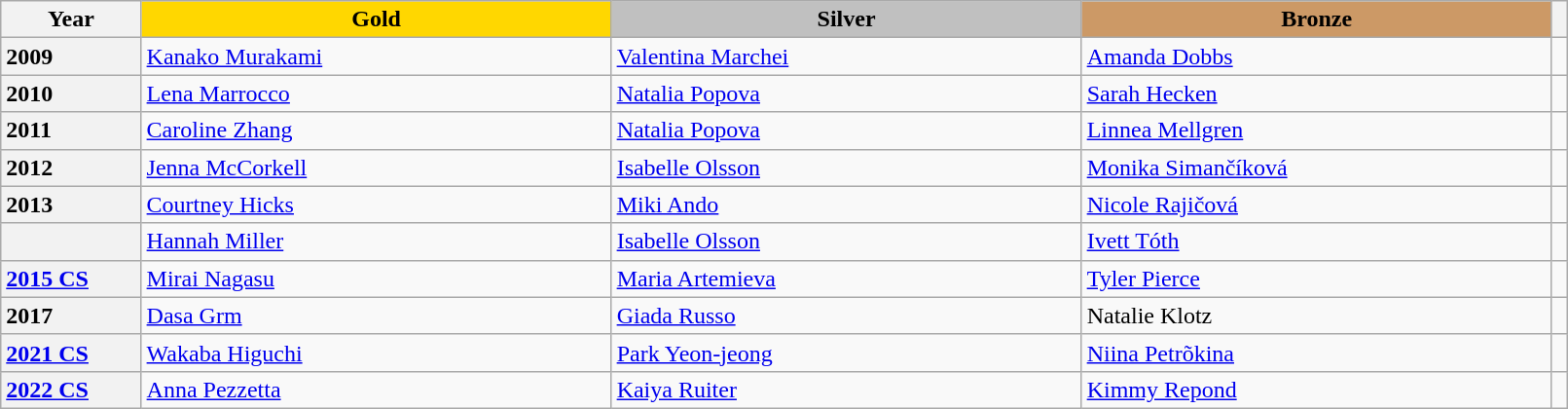<table class="wikitable unsortable" style="text-align:left; width:85%">
<tr>
<th scope="col" style="text-align:center">Year</th>
<td scope="col" style="text-align:center; width:30%; background:gold"><strong>Gold</strong></td>
<td scope="col" style="text-align:center; width:30%; background:silver"><strong>Silver</strong></td>
<td scope="col" style="text-align:center; width:30%; background:#c96"><strong>Bronze</strong></td>
<th scope="col" style="text-align:center"></th>
</tr>
<tr>
<th scope="row" style="text-align:left">2009</th>
<td> <a href='#'>Kanako Murakami</a></td>
<td> <a href='#'>Valentina Marchei</a></td>
<td> <a href='#'>Amanda Dobbs</a></td>
<td></td>
</tr>
<tr>
<th scope="row" style="text-align:left">2010</th>
<td> <a href='#'>Lena Marrocco</a></td>
<td> <a href='#'>Natalia Popova</a></td>
<td> <a href='#'>Sarah Hecken</a></td>
<td></td>
</tr>
<tr>
<th scope="row" style="text-align:left">2011</th>
<td> <a href='#'>Caroline Zhang</a></td>
<td> <a href='#'>Natalia Popova</a></td>
<td> <a href='#'>Linnea Mellgren</a></td>
<td></td>
</tr>
<tr>
<th scope="row" style="text-align:left">2012</th>
<td> <a href='#'>Jenna McCorkell</a></td>
<td> <a href='#'>Isabelle Olsson</a></td>
<td> <a href='#'>Monika Simančíková</a></td>
<td></td>
</tr>
<tr>
<th scope="row" style="text-align:left">2013</th>
<td> <a href='#'>Courtney Hicks</a></td>
<td> <a href='#'>Miki Ando</a></td>
<td> <a href='#'>Nicole Rajičová</a></td>
<td></td>
</tr>
<tr>
<th scope="row" style="text-align:left"></th>
<td> <a href='#'>Hannah Miller</a></td>
<td> <a href='#'>Isabelle Olsson</a></td>
<td> <a href='#'>Ivett Tóth</a></td>
<td></td>
</tr>
<tr>
<th scope="row" style="text-align:left"><a href='#'>2015 CS</a></th>
<td> <a href='#'>Mirai Nagasu</a></td>
<td> <a href='#'>Maria Artemieva</a></td>
<td> <a href='#'>Tyler Pierce</a></td>
<td></td>
</tr>
<tr>
<th scope="row" style="text-align:left">2017</th>
<td> <a href='#'>Dasa Grm</a></td>
<td> <a href='#'>Giada Russo</a></td>
<td> Natalie Klotz</td>
<td></td>
</tr>
<tr>
<th scope="row" style="text-align:left"><a href='#'>2021 CS</a></th>
<td> <a href='#'>Wakaba Higuchi</a></td>
<td> <a href='#'>Park Yeon-jeong</a></td>
<td> <a href='#'>Niina Petrõkina</a></td>
<td></td>
</tr>
<tr>
<th scope="row" style="text-align:left"><a href='#'>2022 CS</a></th>
<td> <a href='#'>Anna Pezzetta</a></td>
<td> <a href='#'>Kaiya Ruiter</a></td>
<td> <a href='#'>Kimmy Repond</a></td>
<td></td>
</tr>
</table>
